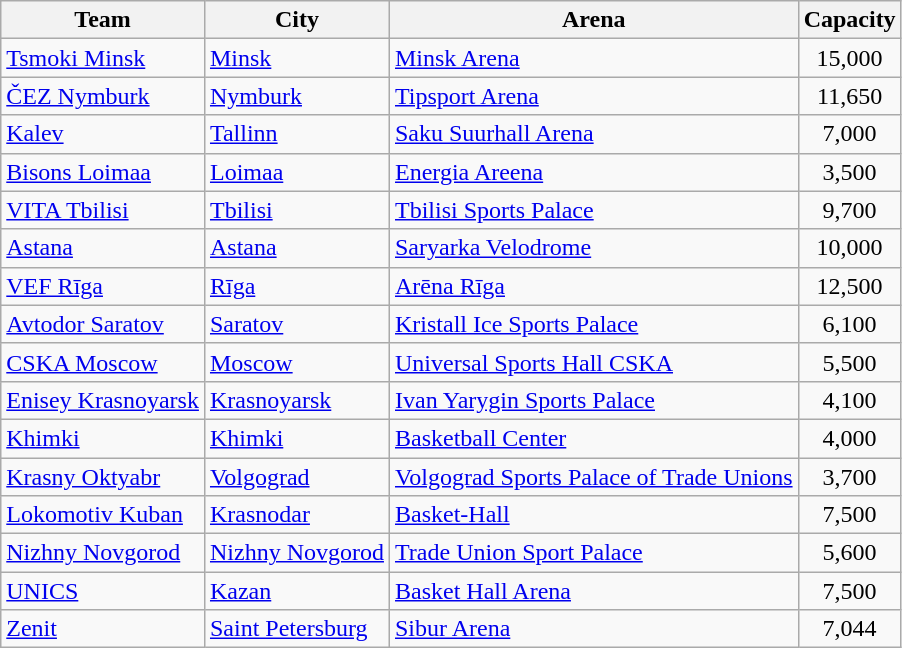<table class="wikitable sortable">
<tr>
<th>Team</th>
<th>City</th>
<th>Arena</th>
<th>Capacity</th>
</tr>
<tr>
<td> <a href='#'>Tsmoki Minsk</a></td>
<td><a href='#'>Minsk</a></td>
<td><a href='#'>Minsk Arena</a></td>
<td align=center>15,000</td>
</tr>
<tr>
<td> <a href='#'>ČEZ Nymburk</a></td>
<td><a href='#'>Nymburk</a></td>
<td><a href='#'>Tipsport Arena</a></td>
<td align=center>11,650</td>
</tr>
<tr>
<td> <a href='#'>Kalev</a></td>
<td><a href='#'>Tallinn</a></td>
<td><a href='#'>Saku Suurhall Arena</a></td>
<td align=center>7,000</td>
</tr>
<tr>
<td> <a href='#'>Bisons Loimaa</a></td>
<td><a href='#'>Loimaa</a></td>
<td><a href='#'>Energia Areena</a></td>
<td align=center>3,500</td>
</tr>
<tr>
<td> <a href='#'>VITA Tbilisi</a> </td>
<td><a href='#'>Tbilisi</a></td>
<td><a href='#'>Tbilisi Sports Palace</a></td>
<td align=center>9,700</td>
</tr>
<tr>
<td> <a href='#'>Astana</a></td>
<td><a href='#'>Astana</a></td>
<td><a href='#'>Saryarka Velodrome</a></td>
<td align=center>10,000</td>
</tr>
<tr>
<td> <a href='#'>VEF Rīga</a></td>
<td><a href='#'>Rīga</a></td>
<td><a href='#'>Arēna Rīga</a></td>
<td align=center>12,500</td>
</tr>
<tr>
<td> <a href='#'>Avtodor Saratov</a></td>
<td><a href='#'>Saratov</a></td>
<td><a href='#'>Kristall Ice Sports Palace</a></td>
<td align=center>6,100</td>
</tr>
<tr>
<td> <a href='#'>CSKA Moscow</a> </td>
<td><a href='#'>Moscow</a></td>
<td><a href='#'>Universal Sports Hall CSKA</a></td>
<td align=center>5,500</td>
</tr>
<tr>
<td> <a href='#'>Enisey Krasnoyarsk</a></td>
<td><a href='#'>Krasnoyarsk</a></td>
<td><a href='#'>Ivan Yarygin Sports Palace</a></td>
<td align=center>4,100</td>
</tr>
<tr>
<td> <a href='#'>Khimki</a></td>
<td><a href='#'>Khimki</a></td>
<td><a href='#'>Basketball Center</a></td>
<td align=center>4,000</td>
</tr>
<tr>
<td> <a href='#'>Krasny Oktyabr</a></td>
<td><a href='#'>Volgograd</a></td>
<td><a href='#'>Volgograd Sports Palace of Trade Unions</a></td>
<td align=center>3,700</td>
</tr>
<tr>
<td> <a href='#'>Lokomotiv Kuban</a></td>
<td><a href='#'>Krasnodar</a></td>
<td><a href='#'>Basket-Hall</a></td>
<td align=center>7,500</td>
</tr>
<tr>
<td> <a href='#'>Nizhny Novgorod</a></td>
<td><a href='#'>Nizhny Novgorod</a></td>
<td><a href='#'>Trade Union Sport Palace</a></td>
<td align=center>5,600</td>
</tr>
<tr>
<td> <a href='#'>UNICS</a></td>
<td><a href='#'>Kazan</a></td>
<td><a href='#'>Basket Hall Arena</a></td>
<td align=center>7,500</td>
</tr>
<tr>
<td> <a href='#'>Zenit</a></td>
<td><a href='#'>Saint Petersburg</a></td>
<td><a href='#'>Sibur Arena</a></td>
<td align=center>7,044</td>
</tr>
</table>
